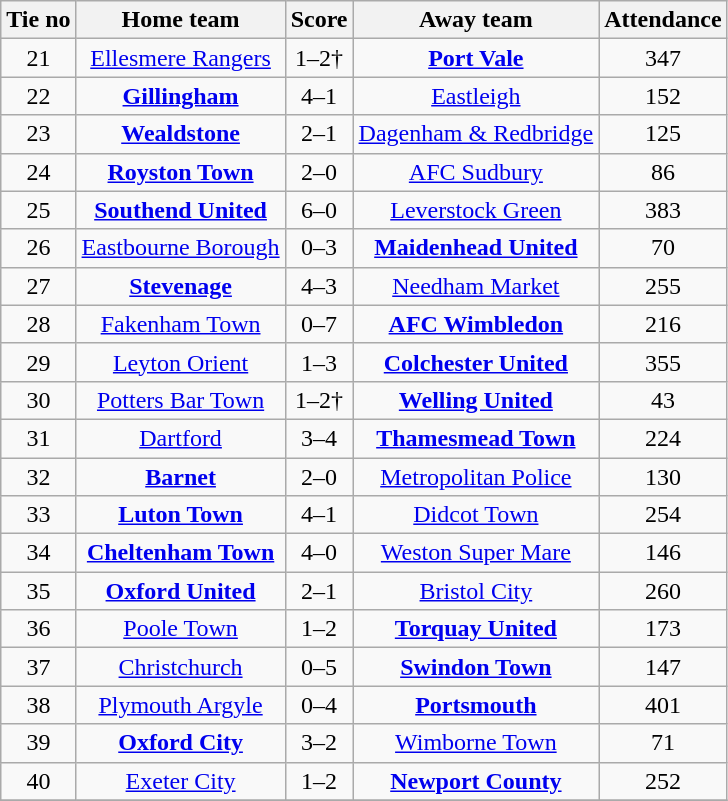<table class="wikitable" style="text-align:center">
<tr>
<th>Tie no</th>
<th>Home team</th>
<th>Score</th>
<th>Away team</th>
<th>Attendance</th>
</tr>
<tr>
<td>21</td>
<td><a href='#'>Ellesmere Rangers</a></td>
<td>1–2†</td>
<td><strong><a href='#'>Port Vale</a></strong></td>
<td>347</td>
</tr>
<tr>
<td>22</td>
<td><strong><a href='#'>Gillingham</a></strong></td>
<td>4–1</td>
<td><a href='#'>Eastleigh</a></td>
<td>152</td>
</tr>
<tr>
<td>23</td>
<td><strong><a href='#'>Wealdstone</a></strong></td>
<td>2–1</td>
<td><a href='#'>Dagenham & Redbridge</a></td>
<td>125</td>
</tr>
<tr>
<td>24</td>
<td><strong><a href='#'>Royston Town</a></strong></td>
<td>2–0</td>
<td><a href='#'>AFC Sudbury</a></td>
<td>86</td>
</tr>
<tr>
<td>25</td>
<td><strong><a href='#'>Southend United</a></strong></td>
<td>6–0</td>
<td><a href='#'>Leverstock Green</a></td>
<td>383</td>
</tr>
<tr>
<td>26</td>
<td><a href='#'>Eastbourne Borough</a></td>
<td>0–3</td>
<td><strong><a href='#'>Maidenhead United</a></strong></td>
<td>70</td>
</tr>
<tr>
<td>27</td>
<td><strong><a href='#'>Stevenage</a></strong></td>
<td>4–3</td>
<td><a href='#'>Needham Market</a></td>
<td>255</td>
</tr>
<tr>
<td>28</td>
<td><a href='#'>Fakenham Town</a></td>
<td>0–7</td>
<td><strong><a href='#'>AFC Wimbledon</a></strong></td>
<td>216</td>
</tr>
<tr>
<td>29</td>
<td><a href='#'>Leyton Orient</a></td>
<td>1–3</td>
<td><strong><a href='#'>Colchester United</a></strong></td>
<td>355</td>
</tr>
<tr>
<td>30</td>
<td><a href='#'>Potters Bar Town</a></td>
<td>1–2†</td>
<td><strong><a href='#'>Welling United</a></strong></td>
<td>43</td>
</tr>
<tr>
<td>31</td>
<td><a href='#'>Dartford</a></td>
<td>3–4</td>
<td><strong><a href='#'>Thamesmead Town</a></strong></td>
<td>224</td>
</tr>
<tr>
<td>32</td>
<td><strong><a href='#'>Barnet</a></strong></td>
<td>2–0</td>
<td><a href='#'>Metropolitan Police</a></td>
<td>130</td>
</tr>
<tr>
<td>33</td>
<td><strong><a href='#'>Luton Town</a></strong></td>
<td>4–1</td>
<td><a href='#'>Didcot Town</a></td>
<td>254</td>
</tr>
<tr>
<td>34</td>
<td><strong><a href='#'>Cheltenham Town</a></strong></td>
<td>4–0</td>
<td><a href='#'>Weston Super Mare</a></td>
<td>146</td>
</tr>
<tr>
<td>35</td>
<td><strong><a href='#'>Oxford United</a></strong></td>
<td>2–1</td>
<td><a href='#'>Bristol City</a></td>
<td>260</td>
</tr>
<tr>
<td>36</td>
<td><a href='#'>Poole Town</a></td>
<td>1–2</td>
<td><strong><a href='#'>Torquay United</a></strong></td>
<td>173</td>
</tr>
<tr>
<td>37</td>
<td><a href='#'>Christchurch</a></td>
<td>0–5</td>
<td><strong><a href='#'>Swindon Town</a></strong></td>
<td>147</td>
</tr>
<tr>
<td>38</td>
<td><a href='#'>Plymouth Argyle</a></td>
<td>0–4</td>
<td><strong><a href='#'>Portsmouth</a></strong></td>
<td>401</td>
</tr>
<tr>
<td>39</td>
<td><strong><a href='#'>Oxford City</a></strong></td>
<td>3–2</td>
<td><a href='#'>Wimborne Town</a></td>
<td>71</td>
</tr>
<tr>
<td>40</td>
<td><a href='#'>Exeter City</a></td>
<td>1–2</td>
<td><strong><a href='#'>Newport County</a></strong></td>
<td>252</td>
</tr>
<tr>
</tr>
</table>
